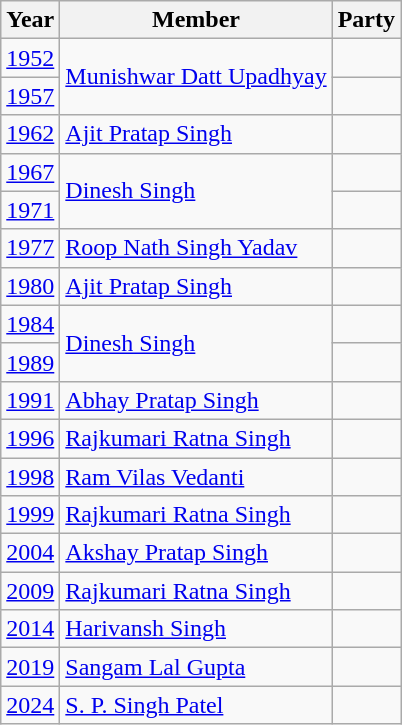<table class="wikitable sortable">
<tr>
<th>Year</th>
<th>Member</th>
<th colspan="2">Party</th>
</tr>
<tr>
<td><a href='#'>1952</a></td>
<td rowspan="2"><a href='#'>Munishwar Datt Upadhyay</a></td>
<td></td>
</tr>
<tr>
<td><a href='#'>1957</a></td>
</tr>
<tr>
<td><a href='#'>1962</a></td>
<td><a href='#'>Ajit Pratap Singh</a></td>
<td></td>
</tr>
<tr>
<td><a href='#'>1967</a></td>
<td rowspan="2"><a href='#'>Dinesh Singh</a></td>
<td></td>
</tr>
<tr>
<td><a href='#'>1971</a></td>
</tr>
<tr>
<td><a href='#'>1977</a></td>
<td><a href='#'>Roop Nath Singh Yadav</a></td>
<td></td>
</tr>
<tr>
<td><a href='#'>1980</a></td>
<td><a href='#'>Ajit Pratap Singh</a></td>
<td></td>
</tr>
<tr>
<td><a href='#'>1984</a></td>
<td rowspan="2"><a href='#'>Dinesh Singh</a></td>
<td></td>
</tr>
<tr>
<td><a href='#'>1989</a></td>
</tr>
<tr>
<td><a href='#'>1991</a></td>
<td><a href='#'>Abhay Pratap Singh</a></td>
<td></td>
</tr>
<tr>
<td><a href='#'>1996</a></td>
<td><a href='#'>Rajkumari Ratna Singh</a></td>
<td></td>
</tr>
<tr>
<td><a href='#'>1998</a></td>
<td><a href='#'>Ram Vilas Vedanti</a></td>
<td></td>
</tr>
<tr>
<td><a href='#'>1999</a></td>
<td><a href='#'>Rajkumari Ratna Singh</a></td>
<td></td>
</tr>
<tr>
<td><a href='#'>2004</a></td>
<td><a href='#'>Akshay Pratap Singh</a></td>
<td></td>
</tr>
<tr>
<td><a href='#'>2009</a></td>
<td><a href='#'>Rajkumari Ratna Singh</a></td>
<td></td>
</tr>
<tr>
<td><a href='#'>2014</a></td>
<td><a href='#'>Harivansh Singh</a></td>
<td></td>
</tr>
<tr>
<td><a href='#'>2019</a></td>
<td><a href='#'>Sangam Lal Gupta</a></td>
<td></td>
</tr>
<tr>
<td><a href='#'>2024</a></td>
<td><a href='#'>S. P. Singh Patel</a></td>
<td></td>
</tr>
</table>
